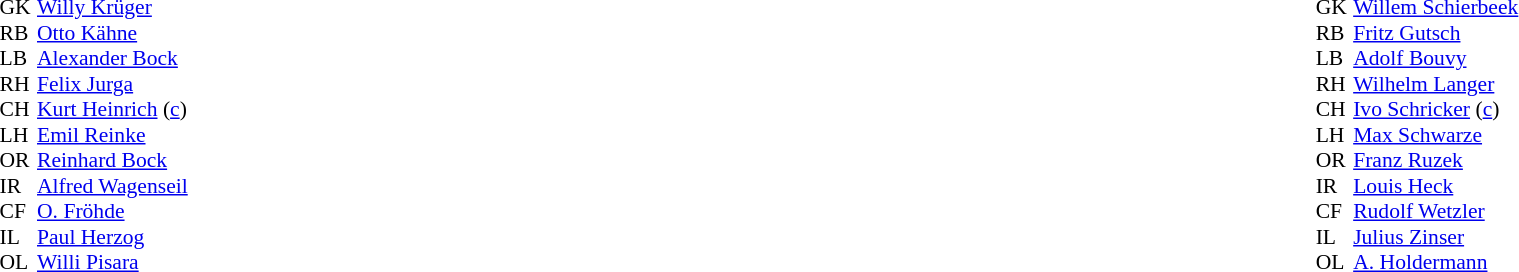<table width="100%">
<tr>
<td valign="top" width="40%"><br><table style="font-size:90%" cellspacing="0" cellpadding="0">
<tr>
<th width=25></th>
</tr>
<tr>
<td>GK</td>
<td> <a href='#'>Willy Krüger</a></td>
</tr>
<tr>
<td>RB</td>
<td> <a href='#'>Otto Kähne</a></td>
</tr>
<tr>
<td>LB</td>
<td> <a href='#'>Alexander Bock</a></td>
</tr>
<tr>
<td>RH</td>
<td> <a href='#'>Felix Jurga</a></td>
</tr>
<tr>
<td>CH</td>
<td> <a href='#'>Kurt Heinrich</a> (<a href='#'>c</a>)</td>
</tr>
<tr>
<td>LH</td>
<td> <a href='#'>Emil Reinke</a></td>
</tr>
<tr>
<td>OR</td>
<td> <a href='#'>Reinhard Bock</a></td>
</tr>
<tr>
<td>IR</td>
<td> <a href='#'>Alfred Wagenseil</a></td>
</tr>
<tr>
<td>CF</td>
<td> <a href='#'>O. Fröhde</a></td>
</tr>
<tr>
<td>IL</td>
<td> <a href='#'>Paul Herzog</a></td>
</tr>
<tr>
<td>OL</td>
<td> <a href='#'>Willi Pisara</a></td>
</tr>
</table>
</td>
<td valign="top"></td>
<td valign="top" width="50%"><br><table style="font-size:90%; margin:auto" cellspacing="0" cellpadding="0">
<tr>
<th width=25></th>
</tr>
<tr>
<td>GK</td>
<td> <a href='#'>Willem Schierbeek</a></td>
</tr>
<tr>
<td>RB</td>
<td> <a href='#'>Fritz Gutsch</a></td>
</tr>
<tr>
<td>LB</td>
<td> <a href='#'>Adolf Bouvy</a></td>
</tr>
<tr>
<td>RH</td>
<td> <a href='#'>Wilhelm Langer</a></td>
</tr>
<tr>
<td>CH</td>
<td> <a href='#'>Ivo Schricker</a> (<a href='#'>c</a>)</td>
</tr>
<tr>
<td>LH</td>
<td> <a href='#'>Max Schwarze</a></td>
</tr>
<tr>
<td>OR</td>
<td> <a href='#'>Franz Ruzek</a></td>
</tr>
<tr>
<td>IR</td>
<td> <a href='#'>Louis Heck</a></td>
</tr>
<tr>
<td>CF</td>
<td> <a href='#'>Rudolf Wetzler</a></td>
</tr>
<tr>
<td>IL</td>
<td> <a href='#'>Julius Zinser</a></td>
</tr>
<tr>
<td>OL</td>
<td> <a href='#'>A. Holdermann</a></td>
</tr>
</table>
</td>
</tr>
</table>
